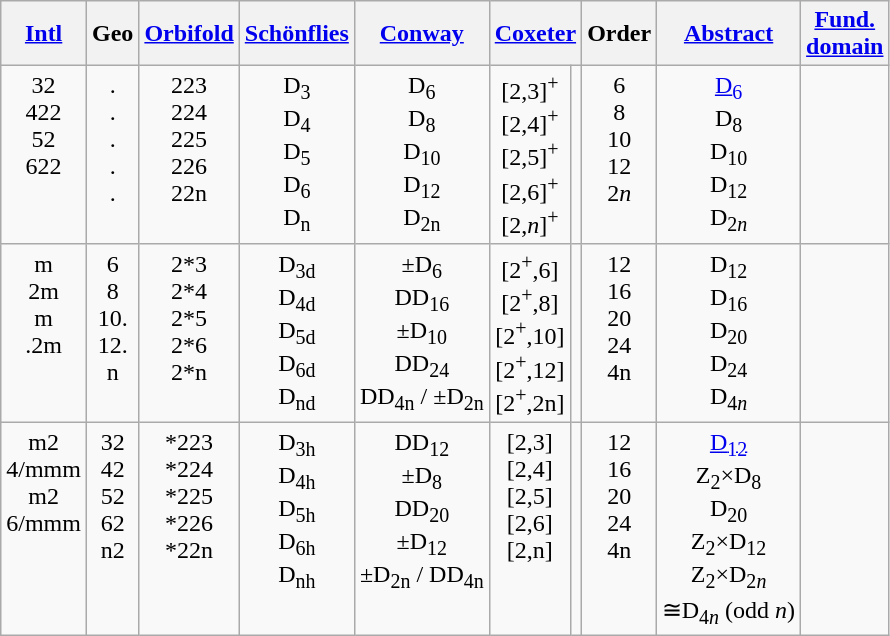<table class="wikitable">
<tr>
<th><a href='#'>Intl</a></th>
<th>Geo<br></th>
<th><a href='#'>Orbifold</a></th>
<th><a href='#'>Schönflies</a></th>
<th><a href='#'>Conway</a></th>
<th colspan=2><a href='#'>Coxeter</a></th>
<th>Order</th>
<th><a href='#'>Abstract</a></th>
<th><a href='#'>Fund.<br>domain</a></th>
</tr>
<tr align=center valign=top>
<td>32<br>422<br>52<br>622</td>
<td>.<br>.<br>.<br>.<br>.</td>
<td>223<br>224<br>225<br>226<br>22n</td>
<td>D<sub>3</sub><br>D<sub>4</sub><br>D<sub>5</sub><br>D<sub>6</sub><br>D<sub>n</sub></td>
<td>D<sub>6</sub><br>D<sub>8</sub><br>D<sub>10</sub><br>D<sub>12</sub><br>D<sub>2n</sub></td>
<td>[2,3]<sup>+</sup><br>[2,4]<sup>+</sup><br>[2,5]<sup>+</sup><br>[2,6]<sup>+</sup><br>[2,<em>n</em>]<sup>+</sup></td>
<td><br><br><br><br></td>
<td>6<br>8<br>10<br>12<br>2<em>n</em></td>
<td><a href='#'>D<sub>6</sub></a><br>D<sub>8</sub><br>D<sub>10</sub><br>D<sub>12</sub><br>D<sub>2<em>n</em></sub></td>
<td></td>
</tr>
<tr align=center valign=top>
<td>m<br>2m<br>m<br>.2m<br></td>
<td>6<br>8<br>10.<br>12.<br>n<br></td>
<td>2*3<br>2*4<br>2*5<br>2*6<br>2*n</td>
<td>D<sub>3d</sub><br>D<sub>4d</sub><br>D<sub>5d</sub><br>D<sub>6d</sub><br>D<sub>nd</sub></td>
<td>±D<sub>6</sub><br>DD<sub>16</sub><br>±D<sub>10</sub><br>DD<sub>24</sub><br>DD<sub>4n</sub> / ±D<sub>2n</sub></td>
<td>[2<sup>+</sup>,6]<br>[2<sup>+</sup>,8]<br>[2<sup>+</sup>,10]<br>[2<sup>+</sup>,12]<br>[2<sup>+</sup>,2n]</td>
<td><br><br><br><br></td>
<td>12<br>16<br>20<br>24<br>4n</td>
<td>D<sub>12</sub><br>D<sub>16</sub><br>D<sub>20</sub><br>D<sub>24</sub><br>D<sub>4<em>n</em></sub></td>
<td></td>
</tr>
<tr align=center valign=top>
<td>m2<br>4/mmm<br>m2<br>6/mmm</td>
<td>32<br>42<br>52<br>62<br>n2</td>
<td>*223<br>*224<br>*225<br>*226<br>*22n</td>
<td>D<sub>3h</sub><br>D<sub>4h</sub><br>D<sub>5h</sub><br>D<sub>6h</sub><br>D<sub>nh</sub></td>
<td>DD<sub>12</sub><br>±D<sub>8</sub><br>DD<sub>20</sub><br>±D<sub>12</sub><br>±D<sub>2n</sub> / DD<sub>4n</sub></td>
<td>[2,3]<br>[2,4]<br>[2,5]<br>[2,6]<br>[2,n]</td>
<td><br><br><br><br></td>
<td>12<br>16<br>20<br>24<br>4n</td>
<td><a href='#'>D<sub>12</sub></a><br>Z<sub>2</sub>×D<sub>8</sub><br>D<sub>20</sub><br>Z<sub>2</sub>×D<sub>12</sub><br>Z<sub>2</sub>×D<sub>2<em>n</em></sub><br>≅D<sub>4<em>n</em></sub> (odd <em>n</em>)</td>
<td></td>
</tr>
</table>
